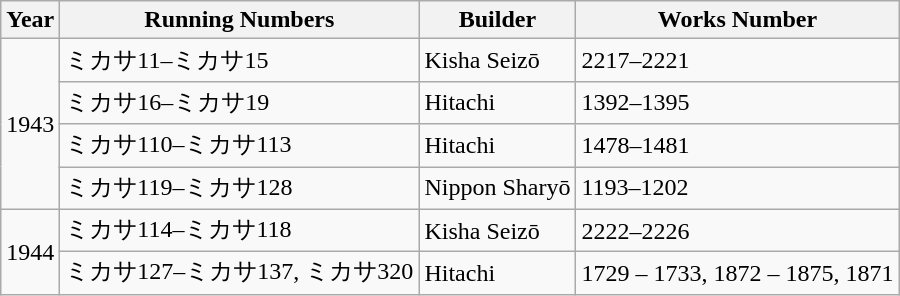<table class="wikitable">
<tr>
<th>Year</th>
<th>Running Numbers</th>
<th>Builder</th>
<th>Works Number</th>
</tr>
<tr>
<td rowspan="4">1943</td>
<td>ミカサ11–ミカサ15</td>
<td>Kisha Seizō</td>
<td>2217–2221</td>
</tr>
<tr>
<td>ミカサ16–ミカサ19</td>
<td>Hitachi</td>
<td>1392–1395</td>
</tr>
<tr>
<td>ミカサ110–ミカサ113</td>
<td>Hitachi</td>
<td>1478–1481</td>
</tr>
<tr>
<td>ミカサ119–ミカサ128</td>
<td>Nippon Sharyō</td>
<td>1193–1202</td>
</tr>
<tr>
<td rowspan="4">1944</td>
<td>ミカサ114–ミカサ118</td>
<td>Kisha Seizō</td>
<td>2222–2226</td>
</tr>
<tr>
<td>ミカサ127–ミカサ137, ミカサ320</td>
<td>Hitachi</td>
<td>1729 – 1733, 1872 – 1875, 1871</td>
</tr>
</table>
